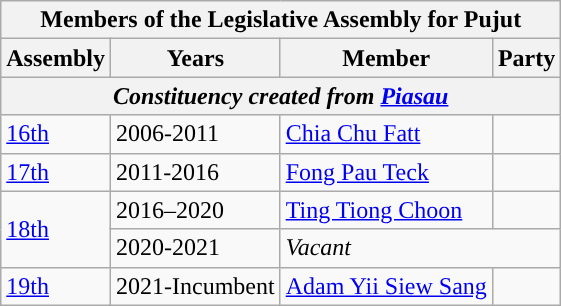<table class=wikitable>
<tr>
<th colspan="4">Members of the Legislative Assembly for Pujut</th>
</tr>
<tr>
<th>Assembly</th>
<th>Years</th>
<th>Member</th>
<th>Party</th>
</tr>
<tr>
<th colspan=4 align=center><em>Constituency created from <a href='#'>Piasau</a></em></th>
</tr>
<tr>
<td><a href='#'>16th</a></td>
<td>2006-2011</td>
<td><a href='#'>Chia Chu Fatt</a></td>
<td></td>
</tr>
<tr>
<td><a href='#'>17th</a></td>
<td>2011-2016</td>
<td><a href='#'>Fong Pau Teck</a></td>
<td></td>
</tr>
<tr>
<td rowspan="2"><a href='#'>18th</a></td>
<td>2016–2020</td>
<td><a href='#'>Ting Tiong Choon</a></td>
<td></td>
</tr>
<tr>
<td>2020-2021</td>
<td colspan="2"><em>Vacant</em></td>
</tr>
<tr>
<td><a href='#'>19th</a></td>
<td>2021-Incumbent</td>
<td><a href='#'>Adam Yii Siew Sang</a></td>
<td></td>
</tr>
</table>
